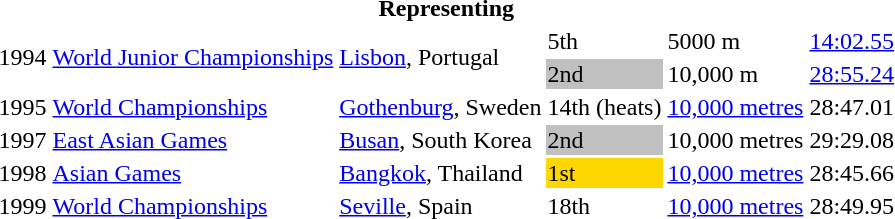<table>
<tr>
<th colspan="6">Representing </th>
</tr>
<tr>
<td rowspan=2>1994</td>
<td rowspan=2><a href='#'>World Junior Championships</a></td>
<td rowspan=2><a href='#'>Lisbon</a>, Portugal</td>
<td>5th</td>
<td>5000 m</td>
<td><a href='#'>14:02.55</a></td>
</tr>
<tr>
<td bgcolor=silver>2nd</td>
<td>10,000 m</td>
<td><a href='#'>28:55.24</a></td>
</tr>
<tr>
<td>1995</td>
<td><a href='#'>World Championships</a></td>
<td><a href='#'>Gothenburg</a>, Sweden</td>
<td>14th (heats)</td>
<td><a href='#'>10,000 metres</a></td>
<td>28:47.01</td>
</tr>
<tr>
<td>1997</td>
<td><a href='#'>East Asian Games</a></td>
<td><a href='#'>Busan</a>, South Korea</td>
<td bgcolor=silver>2nd</td>
<td>10,000 metres</td>
<td>29:29.08</td>
</tr>
<tr>
<td>1998</td>
<td><a href='#'>Asian Games</a></td>
<td><a href='#'>Bangkok</a>, Thailand</td>
<td bgcolor=gold>1st</td>
<td><a href='#'>10,000 metres</a></td>
<td>28:45.66</td>
</tr>
<tr>
<td>1999</td>
<td><a href='#'>World Championships</a></td>
<td><a href='#'>Seville</a>, Spain</td>
<td>18th</td>
<td><a href='#'>10,000 metres</a></td>
<td>28:49.95</td>
</tr>
</table>
